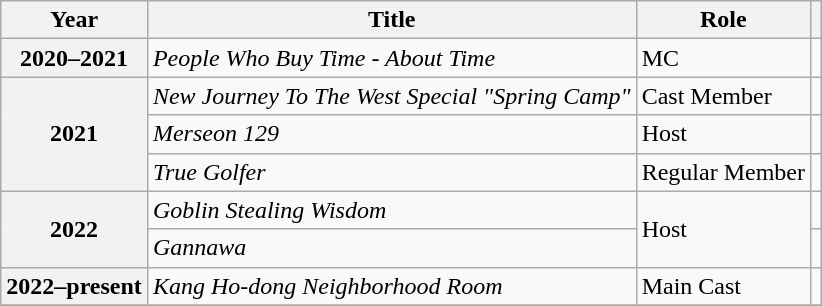<table class="wikitable  plainrowheaders">
<tr>
<th scope="col">Year</th>
<th scope="col">Title</th>
<th scope="col">Role</th>
<th scope="col" class="unsortable"></th>
</tr>
<tr>
<th scope="row">2020–2021</th>
<td><em>People Who Buy Time - About Time</em></td>
<td>MC</td>
<td></td>
</tr>
<tr>
<th scope="row"  rowspan=3>2021</th>
<td><em>New Journey To The West Special "Spring Camp"</em></td>
<td>Cast Member</td>
<td></td>
</tr>
<tr>
<td><em>Merseon 129</em></td>
<td>Host</td>
<td></td>
</tr>
<tr>
<td><em>True Golfer</em></td>
<td>Regular Member</td>
<td></td>
</tr>
<tr>
<th scope="row" rowspan=2>2022</th>
<td><em>Goblin Stealing Wisdom</em></td>
<td rowspan=2>Host</td>
<td></td>
</tr>
<tr>
<td><em>Gannawa</em></td>
<td></td>
</tr>
<tr>
<th scope="row">2022–present</th>
<td><em>Kang Ho-dong Neighborhood Room</em></td>
<td>Main Cast</td>
<td></td>
</tr>
<tr>
</tr>
</table>
